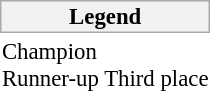<table class="toccolours" style="float: right; font-size: 95%;">
<tr>
<th style="background-color: #F2F2F2; border: 1px solid #AAAAAA;">Legend</th>
</tr>
<tr>
<td> Champion<br> Runner-up Third place</td>
</tr>
</table>
